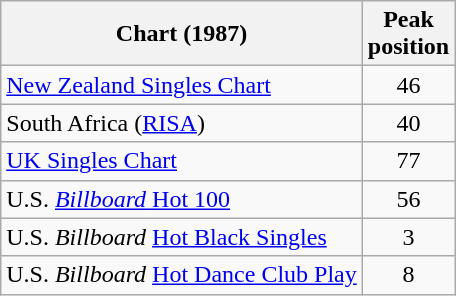<table class="wikitable sortable">
<tr>
<th>Chart (1987)</th>
<th>Peak<br>position</th>
</tr>
<tr>
<td><a href='#'>New Zealand Singles Chart</a></td>
<td align="center">46</td>
</tr>
<tr>
<td align="left">South Africa (<a href='#'>RISA</a>)</td>
<td align="center">40</td>
</tr>
<tr>
<td><a href='#'>UK Singles Chart</a></td>
<td align="center">77</td>
</tr>
<tr>
<td>U.S. <a href='#'><em>Billboard</em> Hot 100</a></td>
<td align="center">56</td>
</tr>
<tr>
<td>U.S. <em>Billboard</em> <a href='#'>Hot Black Singles</a></td>
<td align="center">3</td>
</tr>
<tr>
<td>U.S. <em>Billboard</em> <a href='#'>Hot Dance Club Play</a></td>
<td align="center">8</td>
</tr>
</table>
